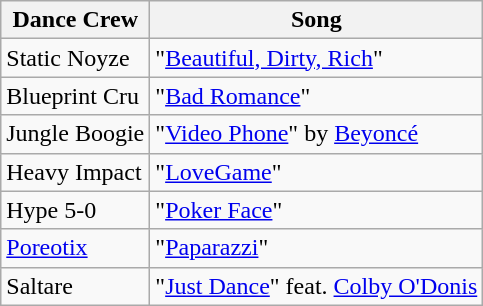<table class="wikitable">
<tr>
<th>Dance Crew</th>
<th>Song</th>
</tr>
<tr>
<td>Static Noyze</td>
<td>"<a href='#'>Beautiful, Dirty, Rich</a>"</td>
</tr>
<tr>
<td>Blueprint Cru</td>
<td>"<a href='#'>Bad Romance</a>"</td>
</tr>
<tr>
<td>Jungle Boogie</td>
<td>"<a href='#'>Video Phone</a>" by <a href='#'>Beyoncé</a></td>
</tr>
<tr>
<td>Heavy Impact</td>
<td>"<a href='#'>LoveGame</a>"</td>
</tr>
<tr>
<td>Hype 5-0</td>
<td>"<a href='#'>Poker Face</a>"</td>
</tr>
<tr>
<td><a href='#'>Poreotix</a></td>
<td>"<a href='#'>Paparazzi</a>"</td>
</tr>
<tr>
<td>Saltare</td>
<td>"<a href='#'>Just Dance</a>" feat. <a href='#'>Colby O'Donis</a></td>
</tr>
</table>
